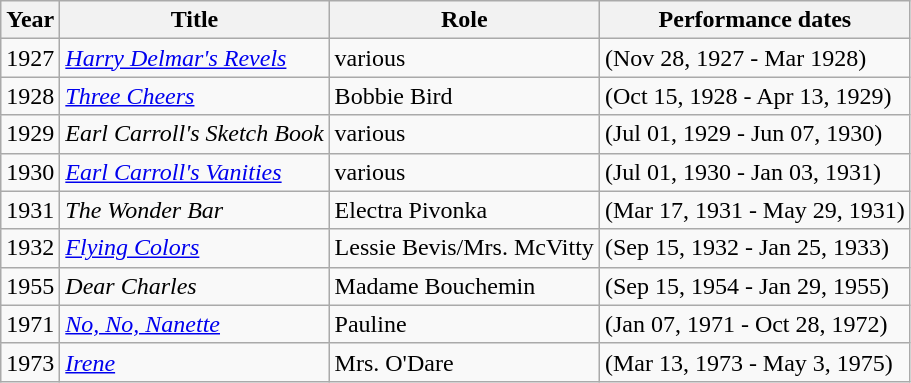<table class="wikitable sortable">
<tr>
<th>Year</th>
<th>Title</th>
<th>Role</th>
<th class="unsortable">Performance dates</th>
</tr>
<tr>
<td>1927</td>
<td><em><a href='#'>Harry Delmar's Revels</a></em></td>
<td>various</td>
<td>(Nov 28, 1927 - Mar 1928)</td>
</tr>
<tr>
<td>1928</td>
<td><em><a href='#'>Three Cheers</a></em></td>
<td>Bobbie Bird</td>
<td>(Oct 15, 1928 - Apr 13, 1929)</td>
</tr>
<tr>
<td>1929</td>
<td><em>Earl Carroll's Sketch Book</em></td>
<td>various</td>
<td>(Jul 01, 1929 - Jun 07, 1930)</td>
</tr>
<tr>
<td>1930</td>
<td><em><a href='#'>Earl Carroll's Vanities</a></em></td>
<td>various</td>
<td>(Jul 01, 1930 - Jan 03, 1931)</td>
</tr>
<tr>
<td>1931</td>
<td><em>The Wonder Bar</em></td>
<td>Electra Pivonka</td>
<td>(Mar 17, 1931 - May 29, 1931)</td>
</tr>
<tr>
<td>1932</td>
<td><em><a href='#'>Flying Colors</a></em></td>
<td>Lessie Bevis/Mrs. McVitty</td>
<td>(Sep 15, 1932 - Jan 25, 1933)</td>
</tr>
<tr>
<td>1955</td>
<td><em>Dear Charles</em></td>
<td>Madame Bouchemin</td>
<td>(Sep 15, 1954 - Jan 29, 1955)</td>
</tr>
<tr>
<td>1971</td>
<td><em><a href='#'>No, No, Nanette</a></em></td>
<td>Pauline</td>
<td>(Jan 07, 1971 - Oct 28, 1972)</td>
</tr>
<tr>
<td>1973</td>
<td><em><a href='#'>Irene</a></em></td>
<td>Mrs. O'Dare</td>
<td>(Mar 13, 1973 - May 3, 1975)</td>
</tr>
</table>
